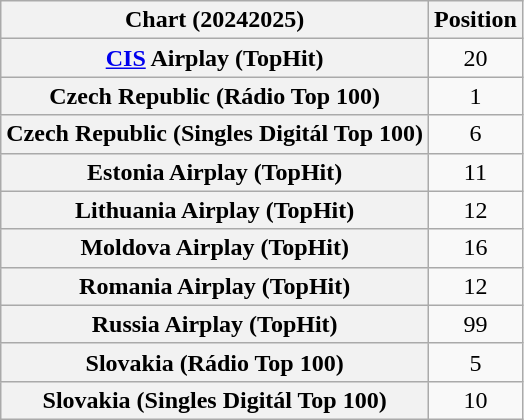<table class="wikitable plainrowheaders sortable" style="text-align:center">
<tr>
<th scope="col">Chart (20242025)</th>
<th scope="col">Position</th>
</tr>
<tr>
<th scope="row"><a href='#'>CIS</a> Airplay (TopHit)</th>
<td>20</td>
</tr>
<tr>
<th scope="row">Czech Republic (Rádio Top 100)</th>
<td>1</td>
</tr>
<tr>
<th scope="row">Czech Republic (Singles Digitál Top 100)</th>
<td>6</td>
</tr>
<tr>
<th scope="row">Estonia Airplay (TopHit)</th>
<td>11</td>
</tr>
<tr>
<th scope="row">Lithuania Airplay (TopHit)</th>
<td>12</td>
</tr>
<tr>
<th scope="row">Moldova Airplay (TopHit)</th>
<td>16</td>
</tr>
<tr>
<th scope="row">Romania Airplay (TopHit)</th>
<td>12</td>
</tr>
<tr>
<th scope="row">Russia Airplay (TopHit)</th>
<td>99</td>
</tr>
<tr>
<th scope="row">Slovakia (Rádio Top 100)</th>
<td>5</td>
</tr>
<tr>
<th scope="row">Slovakia (Singles Digitál Top 100)</th>
<td>10</td>
</tr>
</table>
